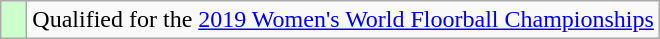<table class="wikitable">
<tr>
<td width=10px bgcolor=ccffcc></td>
<td>Qualified for the <a href='#'>2019 Women's World Floorball Championships</a></td>
</tr>
</table>
